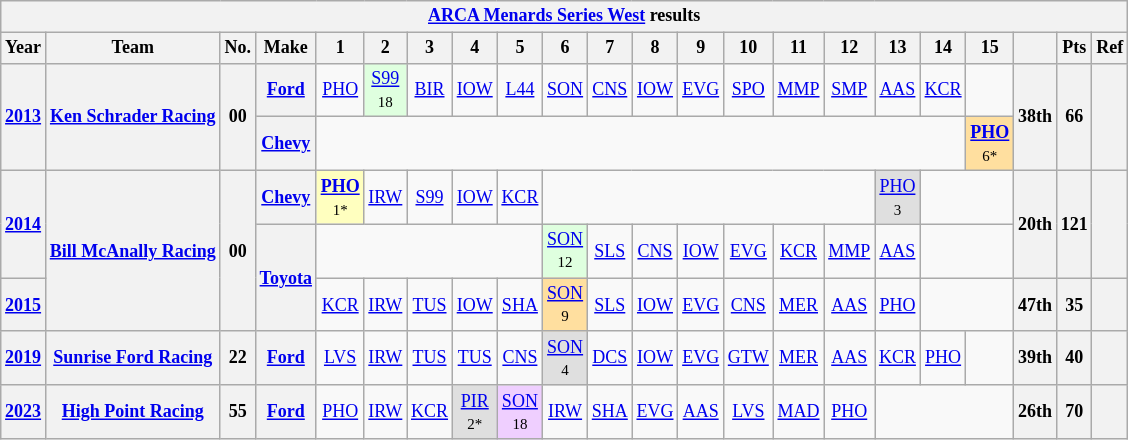<table class="wikitable" style="text-align:center; font-size:75%">
<tr>
<th colspan=22><a href='#'>ARCA Menards Series West</a> results</th>
</tr>
<tr>
<th>Year</th>
<th>Team</th>
<th>No.</th>
<th>Make</th>
<th>1</th>
<th>2</th>
<th>3</th>
<th>4</th>
<th>5</th>
<th>6</th>
<th>7</th>
<th>8</th>
<th>9</th>
<th>10</th>
<th>11</th>
<th>12</th>
<th>13</th>
<th>14</th>
<th>15</th>
<th></th>
<th>Pts</th>
<th>Ref</th>
</tr>
<tr>
<th rowspan=2><a href='#'>2013</a></th>
<th rowspan=2><a href='#'>Ken Schrader Racing</a></th>
<th rowspan=2>00</th>
<th><a href='#'>Ford</a></th>
<td><a href='#'>PHO</a></td>
<td style="background:#DFFFDF;"><a href='#'>S99</a><br><small>18</small></td>
<td><a href='#'>BIR</a></td>
<td><a href='#'>IOW</a></td>
<td><a href='#'>L44</a></td>
<td><a href='#'>SON</a></td>
<td><a href='#'>CNS</a></td>
<td><a href='#'>IOW</a></td>
<td><a href='#'>EVG</a></td>
<td><a href='#'>SPO</a></td>
<td><a href='#'>MMP</a></td>
<td><a href='#'>SMP</a></td>
<td><a href='#'>AAS</a></td>
<td><a href='#'>KCR</a></td>
<td></td>
<th rowspan=2>38th</th>
<th rowspan=2>66</th>
<th rowspan=2></th>
</tr>
<tr>
<th><a href='#'>Chevy</a></th>
<td colspan=14></td>
<td style="background:#FFDF9F;"><strong><a href='#'>PHO</a></strong><br><small>6*</small></td>
</tr>
<tr>
<th rowspan=2><a href='#'>2014</a></th>
<th rowspan=3><a href='#'>Bill McAnally Racing</a></th>
<th rowspan=3>00</th>
<th><a href='#'>Chevy</a></th>
<td style="background:#FFFFBF;"><strong><a href='#'>PHO</a></strong><br><small>1*</small></td>
<td><a href='#'>IRW</a></td>
<td><a href='#'>S99</a></td>
<td><a href='#'>IOW</a></td>
<td><a href='#'>KCR</a></td>
<td colspan=7></td>
<td style="background:#DFDFDF;"><a href='#'>PHO</a><br><small>3</small></td>
<td colspan=2></td>
<th rowspan=2>20th</th>
<th rowspan=2>121</th>
<th rowspan=2></th>
</tr>
<tr>
<th rowspan=2><a href='#'>Toyota</a></th>
<td colspan=5></td>
<td style="background:#DFFFDF;"><a href='#'>SON</a><br><small>12</small></td>
<td><a href='#'>SLS</a></td>
<td><a href='#'>CNS</a></td>
<td><a href='#'>IOW</a></td>
<td><a href='#'>EVG</a></td>
<td><a href='#'>KCR</a></td>
<td><a href='#'>MMP</a></td>
<td><a href='#'>AAS</a></td>
<td colspan=2></td>
</tr>
<tr>
<th><a href='#'>2015</a></th>
<td><a href='#'>KCR</a></td>
<td><a href='#'>IRW</a></td>
<td><a href='#'>TUS</a></td>
<td><a href='#'>IOW</a></td>
<td><a href='#'>SHA</a></td>
<td style="background:#FFDF9F;"><a href='#'>SON</a><br><small>9</small></td>
<td><a href='#'>SLS</a></td>
<td><a href='#'>IOW</a></td>
<td><a href='#'>EVG</a></td>
<td><a href='#'>CNS</a></td>
<td><a href='#'>MER</a></td>
<td><a href='#'>AAS</a></td>
<td><a href='#'>PHO</a></td>
<td colspan=2></td>
<th>47th</th>
<th>35</th>
<th></th>
</tr>
<tr>
<th><a href='#'>2019</a></th>
<th><a href='#'>Sunrise Ford Racing</a></th>
<th>22</th>
<th><a href='#'>Ford</a></th>
<td><a href='#'>LVS</a></td>
<td><a href='#'>IRW</a></td>
<td><a href='#'>TUS</a></td>
<td><a href='#'>TUS</a></td>
<td><a href='#'>CNS</a></td>
<td style="background:#DFDFDF;"><a href='#'>SON</a><br><small>4</small></td>
<td><a href='#'>DCS</a></td>
<td><a href='#'>IOW</a></td>
<td><a href='#'>EVG</a></td>
<td><a href='#'>GTW</a></td>
<td><a href='#'>MER</a></td>
<td><a href='#'>AAS</a></td>
<td><a href='#'>KCR</a></td>
<td><a href='#'>PHO</a></td>
<td></td>
<th>39th</th>
<th>40</th>
<th></th>
</tr>
<tr>
<th><a href='#'>2023</a></th>
<th><a href='#'>High Point Racing</a></th>
<th>55</th>
<th><a href='#'>Ford</a></th>
<td><a href='#'>PHO</a></td>
<td><a href='#'>IRW</a></td>
<td><a href='#'>KCR</a></td>
<td style="background:#DFDFDF;"><a href='#'>PIR</a><br><small>2*</small></td>
<td style="background:#EFCFFF;"><a href='#'>SON</a><br><small>18</small></td>
<td><a href='#'>IRW</a></td>
<td><a href='#'>SHA</a></td>
<td><a href='#'>EVG</a></td>
<td><a href='#'>AAS</a></td>
<td><a href='#'>LVS</a></td>
<td><a href='#'>MAD</a></td>
<td><a href='#'>PHO</a></td>
<td colspan=3></td>
<th>26th</th>
<th>70</th>
<th></th>
</tr>
</table>
